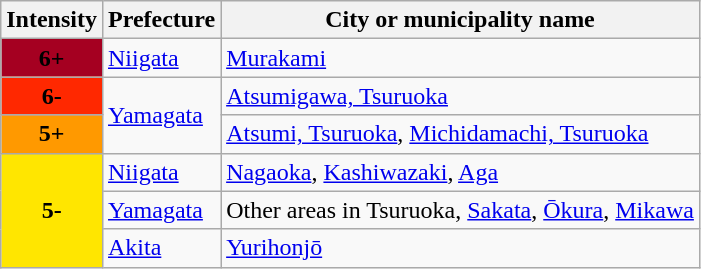<table class="wikitable">
<tr>
<th style="white-space:nowrap;width:2em">Intensity</th>
<th style="white-space:nowrap">Prefecture</th>
<th>City or municipality name</th>
</tr>
<tr>
<th style="background: #a50021"><span>6+</span></th>
<td rowspan="1"><a href='#'>Niigata</a></td>
<td><a href='#'>Murakami</a></td>
</tr>
<tr>
<th style="background: #ff2800"><span>6-</span></th>
<td rowspan="2"><a href='#'>Yamagata</a></td>
<td><a href='#'>Atsumigawa, Tsuruoka</a></td>
</tr>
<tr>
<th style="background: #ff9900">5+</th>
<td><a href='#'>Atsumi, Tsuruoka</a>, <a href='#'>Michidamachi, Tsuruoka</a></td>
</tr>
<tr>
<th rowspan="3" style="background: #ffe600">5-</th>
<td rowspan="1"><a href='#'>Niigata</a></td>
<td><a href='#'>Nagaoka</a>, <a href='#'>Kashiwazaki</a>, <a href='#'>Aga</a></td>
</tr>
<tr>
<td rowspan="1"><a href='#'>Yamagata</a></td>
<td>Other areas in Tsuruoka, <a href='#'>Sakata</a>, <a href='#'>Ōkura</a>, <a href='#'>Mikawa</a></td>
</tr>
<tr>
<td rowspan="1"><a href='#'>Akita</a></td>
<td><a href='#'>Yurihonjō</a></td>
</tr>
</table>
